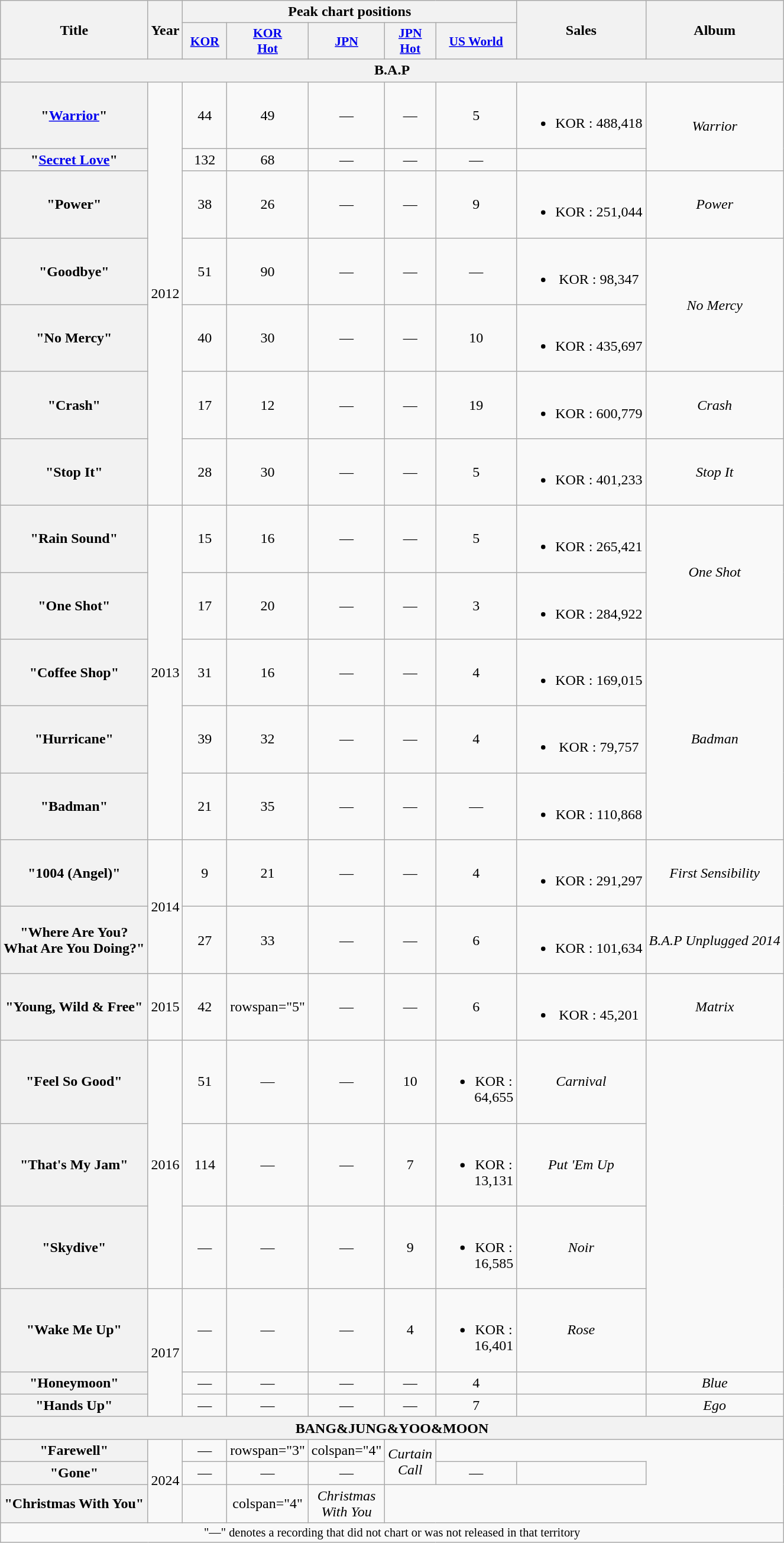<table class="wikitable plainrowheaders" style="text-align:center">
<tr>
<th scope="col" rowspan="2">Title</th>
<th scope="col" rowspan="2">Year</th>
<th scope="col" colspan="5">Peak chart positions</th>
<th scope="col" rowspan="2">Sales</th>
<th scope="col" rowspan="2">Album</th>
</tr>
<tr>
<th scope="col" style="width:3em;font-size:90%"><a href='#'>KOR</a><br></th>
<th scope="col" style="width:3em;font-size:90%"><a href='#'>KOR<br>Hot</a><br></th>
<th scope="col" style="width:3em;font-size:90%"><a href='#'>JPN</a><br></th>
<th scope="col" style="width:3em;font-size:90%"><a href='#'>JPN<br>Hot</a><br></th>
<th scope="col" style="width:3em;font-size:90%"><a href='#'>US World</a><br></th>
</tr>
<tr>
<th colspan="9">B.A.P</th>
</tr>
<tr>
<th scope="row">"<a href='#'>Warrior</a>"</th>
<td rowspan="7">2012</td>
<td>44</td>
<td>49</td>
<td>—</td>
<td>—</td>
<td>5</td>
<td><br><ul><li>KOR : 488,418</li></ul></td>
<td rowspan="2"><em>Warrior</em></td>
</tr>
<tr>
<th scope="row">"<a href='#'>Secret Love</a>" <br></th>
<td>132</td>
<td>68</td>
<td>—</td>
<td>—</td>
<td>—</td>
<td></td>
</tr>
<tr>
<th scope="row">"Power"</th>
<td>38</td>
<td>26</td>
<td>—</td>
<td>—</td>
<td>9</td>
<td><br><ul><li>KOR : 251,044</li></ul></td>
<td><em>Power</em></td>
</tr>
<tr>
<th scope="row">"Goodbye"</th>
<td>51</td>
<td>90</td>
<td>—</td>
<td>—</td>
<td>—</td>
<td><br><ul><li>KOR : 98,347</li></ul></td>
<td rowspan="2"><em>No Mercy</em></td>
</tr>
<tr>
<th scope="row">"No Mercy"</th>
<td>40</td>
<td>30</td>
<td>—</td>
<td>—</td>
<td>10</td>
<td><br><ul><li>KOR : 435,697</li></ul></td>
</tr>
<tr>
<th scope="row">"Crash"</th>
<td>17</td>
<td>12</td>
<td>—</td>
<td>—</td>
<td>19</td>
<td><br><ul><li>KOR : 600,779</li></ul></td>
<td><em>Crash</em></td>
</tr>
<tr>
<th scope="row">"Stop It"</th>
<td>28</td>
<td>30</td>
<td>—</td>
<td>—</td>
<td>5</td>
<td><br><ul><li>KOR : 401,233</li></ul></td>
<td><em>Stop It</em></td>
</tr>
<tr>
<th scope="row">"Rain Sound"</th>
<td rowspan="5">2013</td>
<td>15</td>
<td>16</td>
<td>—</td>
<td>—</td>
<td>5</td>
<td><br><ul><li>KOR : 265,421</li></ul></td>
<td rowspan="2"><em>One Shot</em></td>
</tr>
<tr>
<th scope="row">"One Shot"</th>
<td>17</td>
<td>20</td>
<td>—</td>
<td>—</td>
<td>3</td>
<td><br><ul><li>KOR : 284,922</li></ul></td>
</tr>
<tr>
<th scope="row">"Coffee Shop"</th>
<td>31</td>
<td>16</td>
<td>—</td>
<td>—</td>
<td>4</td>
<td><br><ul><li>KOR : 169,015</li></ul></td>
<td rowspan="3"><em>Badman</em></td>
</tr>
<tr>
<th scope="row">"Hurricane"</th>
<td>39</td>
<td>32</td>
<td>—</td>
<td>—</td>
<td>4</td>
<td><br><ul><li>KOR : 79,757</li></ul></td>
</tr>
<tr>
<th scope="row">"Badman"</th>
<td>21</td>
<td>35</td>
<td>—</td>
<td>—</td>
<td>—</td>
<td><br><ul><li>KOR : 110,868</li></ul></td>
</tr>
<tr>
<th scope="row">"1004 (Angel)"</th>
<td rowspan="2">2014</td>
<td>9</td>
<td>21</td>
<td>—</td>
<td>—</td>
<td>4</td>
<td><br><ul><li>KOR : 291,297</li></ul></td>
<td><em>First Sensibility</em></td>
</tr>
<tr>
<th scope="row">"Where Are You? <br>What Are You Doing?"</th>
<td>27</td>
<td>33</td>
<td>—</td>
<td>—</td>
<td>6</td>
<td><br><ul><li>KOR : 101,634</li></ul></td>
<td><em>B.A.P Unplugged 2014</em></td>
</tr>
<tr>
<th scope="row">"Young, Wild & Free"</th>
<td>2015</td>
<td>42</td>
<td>rowspan="5" </td>
<td>—</td>
<td>—</td>
<td>6</td>
<td><br><ul><li>KOR : 45,201</li></ul></td>
<td><em>Matrix</em></td>
</tr>
<tr>
<th scope="row">"Feel So Good"</th>
<td rowspan="3">2016</td>
<td>51</td>
<td>—</td>
<td>—</td>
<td>10</td>
<td><br><ul><li>KOR : 64,655</li></ul></td>
<td><em>Carnival</em></td>
</tr>
<tr>
<th scope="row">"That's My Jam"</th>
<td>114</td>
<td>—</td>
<td>—</td>
<td>7</td>
<td><br><ul><li>KOR : 13,131</li></ul></td>
<td><em>Put 'Em Up</em></td>
</tr>
<tr>
<th scope="row">"Skydive"</th>
<td>—</td>
<td>—</td>
<td>—</td>
<td>9</td>
<td><br><ul><li>KOR : 16,585</li></ul></td>
<td><em>Noir</em></td>
</tr>
<tr>
<th scope="row">"Wake Me Up"</th>
<td rowspan="3">2017</td>
<td>—</td>
<td>—</td>
<td>—</td>
<td>4</td>
<td><br><ul><li>KOR : 16,401</li></ul></td>
<td><em>Rose</em></td>
</tr>
<tr>
<th scope="row">"Honeymoon"</th>
<td>—</td>
<td>—</td>
<td>—</td>
<td>—</td>
<td>4</td>
<td></td>
<td><em>Blue</em></td>
</tr>
<tr>
<th scope="row">"Hands Up"</th>
<td>—</td>
<td>—</td>
<td>—</td>
<td>—</td>
<td>7</td>
<td></td>
<td><em>Ego</em></td>
</tr>
<tr>
<th colspan=9">BANG&JUNG&YOO&MOON</th>
</tr>
<tr>
<th scope="row">"Farewell"</th>
<td rowspan="3">2024</td>
<td>—</td>
<td>rowspan="3" </td>
<td>colspan="4" </td>
<td rowspan="2"><em>Curtain Call</em></td>
</tr>
<tr>
<th scope="row">"Gone"</th>
<td>—</td>
<td>—</td>
<td>—</td>
<td>—</td>
<td></td>
</tr>
<tr>
<th scope="row">"Christmas With You"</th>
<td></td>
<td>colspan="4" </td>
<td><em>Christmas With You</em></td>
</tr>
<tr>
<td colspan="9" style="font-size:85%">"—" denotes a recording that did not chart or was not released in that territory</td>
</tr>
</table>
